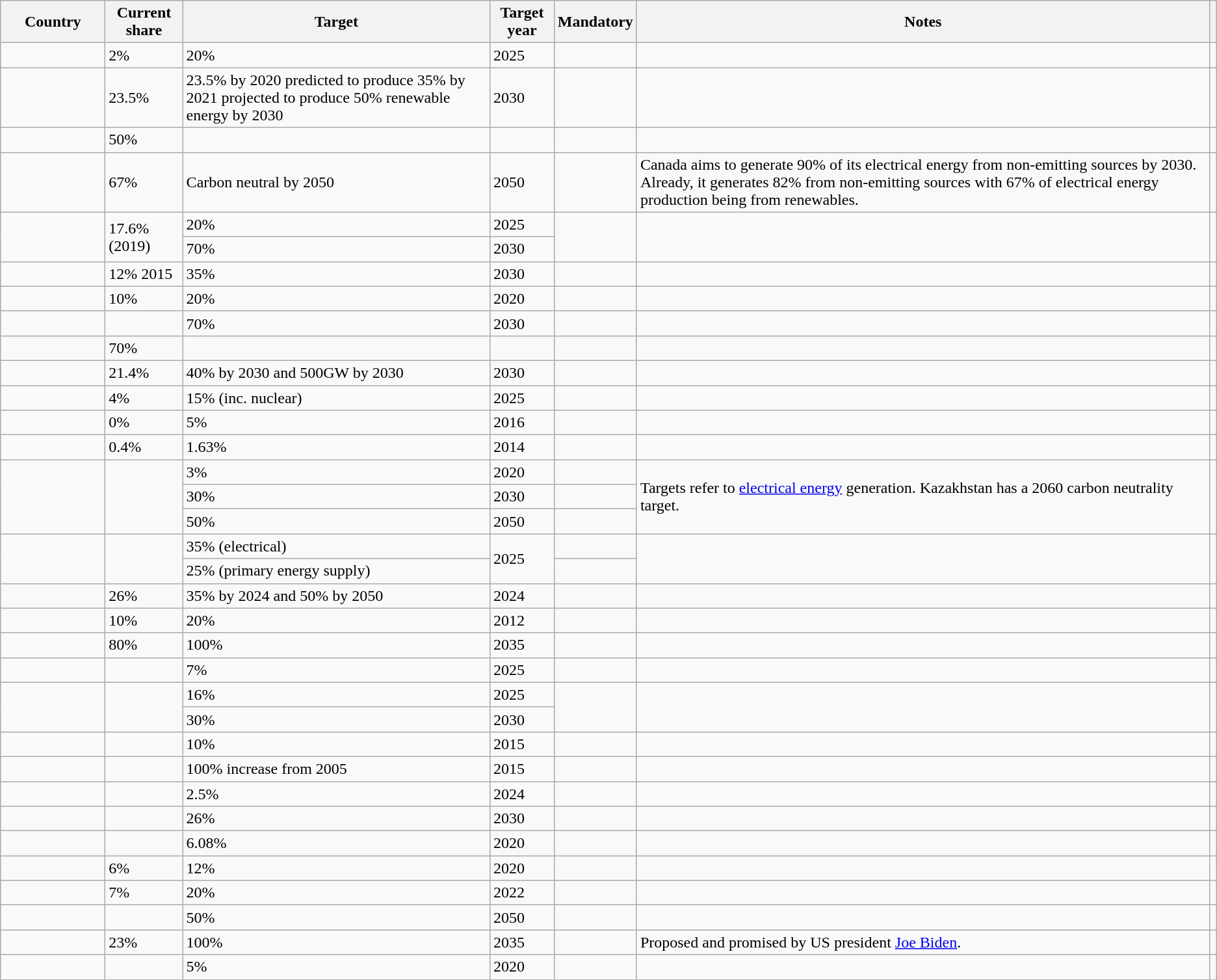<table class="wikitable sortable">
<tr>
<th width="100">Country</th>
<th>Current share</th>
<th>Target</th>
<th>Target year</th>
<th>Mandatory</th>
<th>Notes</th>
<th></th>
</tr>
<tr>
<td></td>
<td>2%</td>
<td>20%</td>
<td>2025</td>
<td></td>
<td></td>
<td></td>
</tr>
<tr>
<td></td>
<td>23.5%</td>
<td>23.5% by 2020 predicted to produce 35% by 2021 projected to produce 50% renewable energy by 2030</td>
<td>2030</td>
<td></td>
<td></td>
<td></td>
</tr>
<tr>
<td></td>
<td>50%</td>
<td></td>
<td></td>
<td></td>
<td></td>
<td></td>
</tr>
<tr>
<td></td>
<td>67%</td>
<td>Carbon neutral by 2050</td>
<td>2050</td>
<td></td>
<td>Canada aims to generate 90% of its electrical energy from non-emitting sources by 2030. Already, it generates 82% from non-emitting sources with 67% of electrical energy production being from renewables.</td>
<td></td>
</tr>
<tr>
<td rowspan="2"></td>
<td rowspan="2">17.6% (2019)</td>
<td>20%</td>
<td>2025</td>
<td rowspan="2"></td>
<td rowspan="2"></td>
<td rowspan="2"></td>
</tr>
<tr>
<td>70%</td>
<td>2030</td>
</tr>
<tr>
<td></td>
<td>12% 2015</td>
<td>35%</td>
<td>2030</td>
<td></td>
<td></td>
<td></td>
</tr>
<tr>
<td></td>
<td>10%</td>
<td>20%</td>
<td>2020</td>
<td></td>
<td></td>
<td></td>
</tr>
<tr>
<td></td>
<td></td>
<td>70%</td>
<td>2030</td>
<td></td>
<td></td>
<td></td>
</tr>
<tr>
<td></td>
<td>70%</td>
<td></td>
<td></td>
<td></td>
<td></td>
<td></td>
</tr>
<tr>
<td></td>
<td>21.4%</td>
<td>40% by 2030 and 500GW by 2030</td>
<td>2030</td>
<td></td>
<td></td>
<td></td>
</tr>
<tr>
<td></td>
<td>4%</td>
<td>15% (inc. nuclear)</td>
<td>2025</td>
<td></td>
<td></td>
<td></td>
</tr>
<tr>
<td></td>
<td>0%</td>
<td>5%</td>
<td>2016</td>
<td></td>
<td></td>
<td></td>
</tr>
<tr>
<td></td>
<td>0.4%</td>
<td>1.63%</td>
<td>2014</td>
<td></td>
<td></td>
<td></td>
</tr>
<tr>
<td rowspan="3"></td>
<td rowspan="3"></td>
<td>3%</td>
<td>2020</td>
<td></td>
<td rowspan="3">Targets refer to <a href='#'>electrical energy</a> generation. Kazakhstan has a 2060 carbon neutrality target.</td>
<td rowspan="3"></td>
</tr>
<tr>
<td>30%</td>
<td>2030</td>
<td></td>
</tr>
<tr>
<td>50%</td>
<td>2050</td>
<td></td>
</tr>
<tr>
<td rowspan="2"></td>
<td rowspan="2"></td>
<td>35% (electrical)</td>
<td rowspan="2">2025</td>
<td></td>
<td rowspan="2"></td>
<td rowspan="2"></td>
</tr>
<tr>
<td>25% (primary energy supply)</td>
<td></td>
</tr>
<tr>
<td></td>
<td>26%</td>
<td>35% by 2024 and 50% by 2050</td>
<td>2024</td>
<td></td>
<td></td>
<td></td>
</tr>
<tr>
<td></td>
<td>10%</td>
<td>20%</td>
<td>2012</td>
<td></td>
<td></td>
<td></td>
</tr>
<tr>
<td></td>
<td>80%</td>
<td>100%</td>
<td>2035</td>
<td></td>
<td></td>
<td></td>
</tr>
<tr>
<td></td>
<td></td>
<td>7%</td>
<td>2025</td>
<td></td>
<td></td>
<td></td>
</tr>
<tr>
<td rowspan="2"></td>
<td rowspan="2"></td>
<td>16%</td>
<td>2025</td>
<td rowspan="2"></td>
<td rowspan="2"></td>
<td rowspan="2"></td>
</tr>
<tr>
<td>30%</td>
<td>2030</td>
</tr>
<tr>
<td></td>
<td></td>
<td>10%</td>
<td>2015</td>
<td></td>
<td></td>
<td></td>
</tr>
<tr>
<td></td>
<td></td>
<td>100% increase from 2005</td>
<td>2015</td>
<td></td>
<td></td>
<td></td>
</tr>
<tr>
<td></td>
<td></td>
<td>2.5%</td>
<td>2024</td>
<td></td>
<td></td>
<td></td>
</tr>
<tr>
<td></td>
<td></td>
<td>26%</td>
<td>2030</td>
<td></td>
<td></td>
<td></td>
</tr>
<tr>
<td></td>
<td></td>
<td>6.08%</td>
<td>2020</td>
<td></td>
<td></td>
<td></td>
</tr>
<tr>
<td></td>
<td>6%</td>
<td>12%</td>
<td>2020</td>
<td></td>
<td></td>
<td></td>
</tr>
<tr>
<td></td>
<td>7%</td>
<td>20%</td>
<td>2022</td>
<td></td>
<td></td>
<td></td>
</tr>
<tr>
<td></td>
<td></td>
<td>50%</td>
<td>2050</td>
<td></td>
<td></td>
<td></td>
</tr>
<tr>
<td></td>
<td>23%</td>
<td>100%</td>
<td>2035</td>
<td></td>
<td>Proposed and promised by US president <a href='#'>Joe Biden</a>.</td>
<td></td>
</tr>
<tr>
<td></td>
<td></td>
<td>5%</td>
<td>2020</td>
<td></td>
<td></td>
<td></td>
</tr>
<tr>
</tr>
</table>
